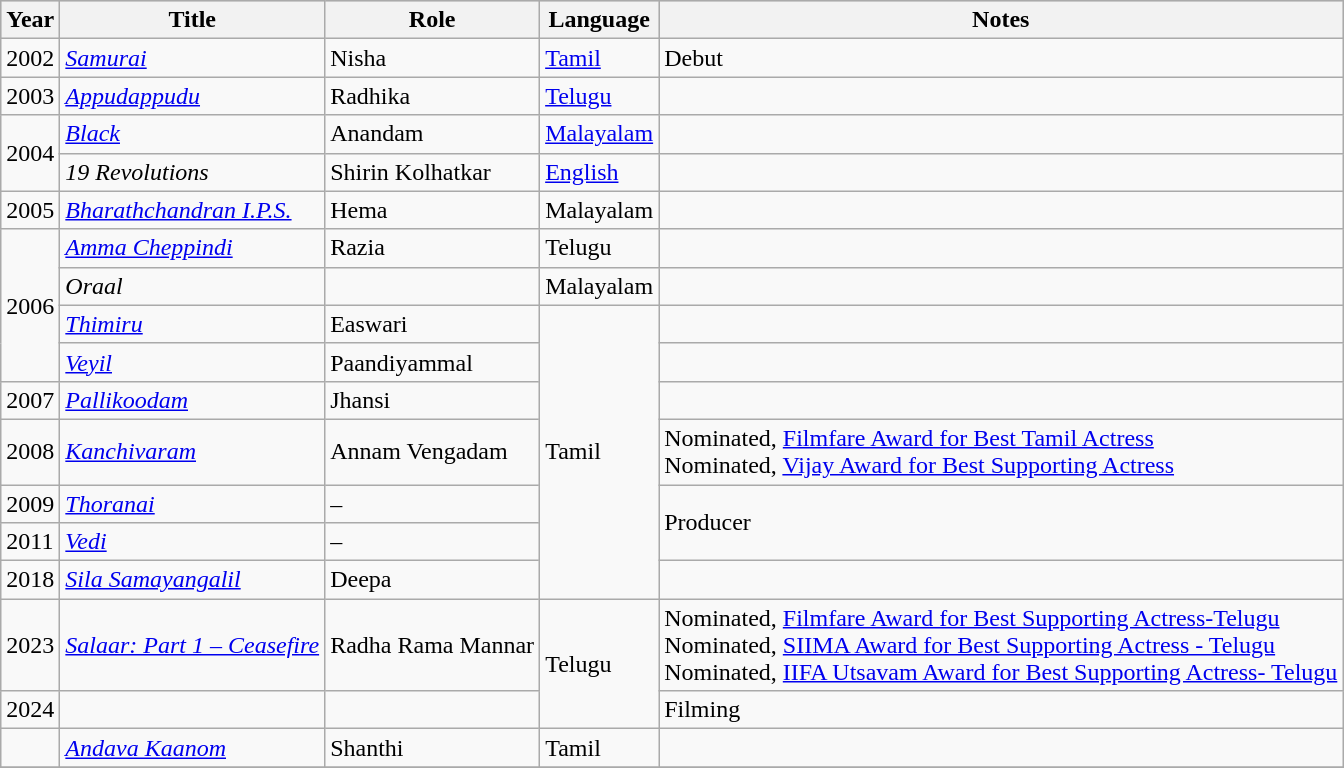<table class="wikitable">
<tr style="background:#ccc; text-align:center;">
<th>Year</th>
<th>Title</th>
<th>Role</th>
<th>Language</th>
<th>Notes</th>
</tr>
<tr>
<td>2002</td>
<td><em><a href='#'>Samurai</a></em></td>
<td>Nisha</td>
<td><a href='#'>Tamil</a></td>
<td>Debut</td>
</tr>
<tr>
<td>2003</td>
<td><em><a href='#'>Appudappudu</a></em></td>
<td>Radhika</td>
<td><a href='#'>Telugu</a></td>
<td></td>
</tr>
<tr>
<td rowspan="2">2004</td>
<td><em><a href='#'>Black</a></em></td>
<td>Anandam</td>
<td><a href='#'>Malayalam</a></td>
<td></td>
</tr>
<tr>
<td><em>19 Revolutions</em></td>
<td>Shirin Kolhatkar</td>
<td><a href='#'>English</a></td>
<td></td>
</tr>
<tr>
<td>2005</td>
<td><em><a href='#'>Bharathchandran I.P.S.</a></em></td>
<td>Hema</td>
<td>Malayalam</td>
<td></td>
</tr>
<tr>
<td rowspan="4">2006</td>
<td><em><a href='#'>Amma Cheppindi</a></em></td>
<td>Razia</td>
<td>Telugu</td>
<td></td>
</tr>
<tr>
<td><em>Oraal</em></td>
<td></td>
<td>Malayalam</td>
<td></td>
</tr>
<tr>
<td><em><a href='#'>Thimiru</a></em></td>
<td>Easwari</td>
<td rowspan="7">Tamil</td>
<td></td>
</tr>
<tr>
<td><em><a href='#'>Veyil</a></em></td>
<td>Paandiyammal</td>
<td></td>
</tr>
<tr>
<td>2007</td>
<td><em><a href='#'>Pallikoodam</a></em></td>
<td>Jhansi</td>
<td></td>
</tr>
<tr>
<td>2008</td>
<td><em><a href='#'>Kanchivaram</a></em></td>
<td>Annam Vengadam</td>
<td>Nominated, <a href='#'>Filmfare Award for Best Tamil Actress</a><br>Nominated, <a href='#'>Vijay Award for Best Supporting Actress</a></td>
</tr>
<tr>
<td>2009</td>
<td><em><a href='#'>Thoranai</a></em></td>
<td>–</td>
<td rowspan="2">Producer</td>
</tr>
<tr>
<td>2011</td>
<td><em><a href='#'>Vedi</a></em></td>
<td>–</td>
</tr>
<tr>
<td>2018</td>
<td><em><a href='#'>Sila Samayangalil</a></em></td>
<td>Deepa</td>
<td></td>
</tr>
<tr>
<td>2023</td>
<td><em><a href='#'>Salaar: Part 1 – Ceasefire</a></em></td>
<td>Radha Rama Mannar</td>
<td rowspan="2">Telugu</td>
<td>Nominated, <a href='#'>Filmfare Award for Best Supporting Actress-Telugu</a><br>Nominated, <a href='#'>SIIMA Award for Best Supporting Actress - Telugu</a><br>Nominated, <a href='#'>IIFA Utsavam Award for Best Supporting Actress- Telugu</a></td>
</tr>
<tr>
<td>2024</td>
<td></td>
<td></td>
<td>Filming</td>
</tr>
<tr>
<td></td>
<td><em><a href='#'>Andava Kaanom</a></em></td>
<td>Shanthi</td>
<td>Tamil</td>
<td></td>
</tr>
<tr>
</tr>
</table>
